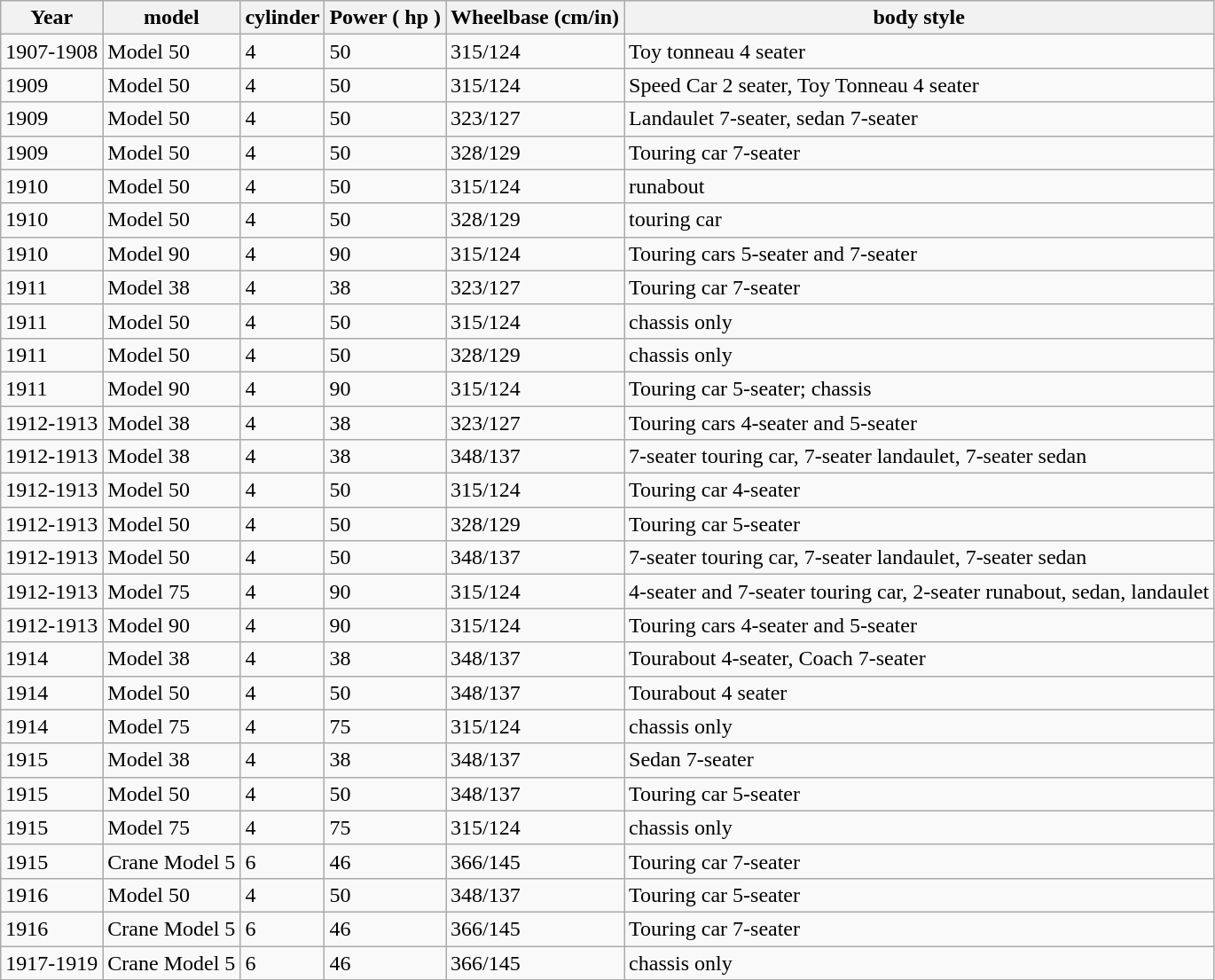<table class="wikitable sortable">
<tr>
<th>Year</th>
<th>model</th>
<th>cylinder</th>
<th>Power ( hp )</th>
<th>Wheelbase (cm/in)</th>
<th>body style</th>
</tr>
<tr>
<td>1907-1908</td>
<td>Model 50 </td>
<td>4</td>
<td>50</td>
<td>315/124</td>
<td>Toy tonneau 4 seater</td>
</tr>
<tr>
<td>1909</td>
<td>Model 50 </td>
<td>4</td>
<td>50</td>
<td>315/124</td>
<td>Speed Car 2 seater, Toy Tonneau 4 seater</td>
</tr>
<tr>
<td>1909</td>
<td>Model 50 </td>
<td>4</td>
<td>50</td>
<td>323/127</td>
<td>Landaulet 7-seater, sedan 7-seater</td>
</tr>
<tr>
<td>1909</td>
<td>Model 50 </td>
<td>4</td>
<td>50</td>
<td>328/129</td>
<td>Touring car 7-seater</td>
</tr>
<tr>
<td>1910</td>
<td>Model 50</td>
<td>4</td>
<td>50</td>
<td>315/124</td>
<td>runabout</td>
</tr>
<tr>
<td>1910</td>
<td>Model 50</td>
<td>4</td>
<td>50</td>
<td>328/129</td>
<td>touring car</td>
</tr>
<tr>
<td>1910</td>
<td>Model 90</td>
<td>4</td>
<td>90</td>
<td>315/124</td>
<td>Touring cars 5-seater and 7-seater</td>
</tr>
<tr>
<td>1911</td>
<td>Model 38</td>
<td>4</td>
<td>38</td>
<td>323/127</td>
<td>Touring car 7-seater</td>
</tr>
<tr>
<td>1911</td>
<td>Model 50 </td>
<td>4</td>
<td>50</td>
<td>315/124</td>
<td>chassis only</td>
</tr>
<tr>
<td>1911</td>
<td>Model 50</td>
<td>4</td>
<td>50</td>
<td>328/129</td>
<td>chassis only</td>
</tr>
<tr>
<td>1911</td>
<td>Model 90 </td>
<td>4</td>
<td>90</td>
<td>315/124</td>
<td>Touring car 5-seater; chassis</td>
</tr>
<tr>
<td>1912-1913</td>
<td>Model 38</td>
<td>4</td>
<td>38</td>
<td>323/127</td>
<td>Touring cars 4-seater and 5-seater</td>
</tr>
<tr>
<td>1912-1913</td>
<td>Model 38</td>
<td>4</td>
<td>38</td>
<td>348/137</td>
<td>7-seater touring car, 7-seater landaulet, 7-seater sedan</td>
</tr>
<tr>
<td>1912-1913</td>
<td>Model 50</td>
<td>4</td>
<td>50</td>
<td>315/124</td>
<td>Touring car 4-seater</td>
</tr>
<tr>
<td>1912-1913</td>
<td>Model 50</td>
<td>4</td>
<td>50</td>
<td>328/129</td>
<td>Touring car 5-seater</td>
</tr>
<tr>
<td>1912-1913</td>
<td>Model 50</td>
<td>4</td>
<td>50</td>
<td>348/137</td>
<td>7-seater touring car, 7-seater landaulet, 7-seater sedan</td>
</tr>
<tr>
<td>1912-1913</td>
<td>Model 75</td>
<td>4</td>
<td>90</td>
<td>315/124</td>
<td>4-seater and 7-seater touring car, 2-seater runabout, sedan, landaulet</td>
</tr>
<tr>
<td>1912-1913</td>
<td>Model 90</td>
<td>4</td>
<td>90</td>
<td>315/124</td>
<td>Touring cars 4-seater and 5-seater</td>
</tr>
<tr>
<td>1914</td>
<td>Model 38</td>
<td>4</td>
<td>38</td>
<td>348/137</td>
<td>Tourabout 4-seater, Coach 7-seater</td>
</tr>
<tr>
<td>1914</td>
<td>Model 50</td>
<td>4</td>
<td>50</td>
<td>348/137</td>
<td>Tourabout 4 seater</td>
</tr>
<tr>
<td>1914</td>
<td>Model 75</td>
<td>4</td>
<td>75</td>
<td>315/124</td>
<td>chassis only</td>
</tr>
<tr>
<td>1915</td>
<td>Model 38</td>
<td>4</td>
<td>38</td>
<td>348/137</td>
<td>Sedan 7-seater</td>
</tr>
<tr>
<td>1915</td>
<td>Model 50</td>
<td>4</td>
<td>50</td>
<td>348/137</td>
<td>Touring car 5-seater</td>
</tr>
<tr>
<td>1915</td>
<td>Model 75</td>
<td>4</td>
<td>75</td>
<td>315/124</td>
<td>chassis only</td>
</tr>
<tr>
<td>1915</td>
<td>Crane Model 5</td>
<td>6</td>
<td>46</td>
<td>366/145</td>
<td>Touring car 7-seater</td>
</tr>
<tr>
<td>1916</td>
<td>Model 50</td>
<td>4</td>
<td>50</td>
<td>348/137</td>
<td>Touring car 5-seater</td>
</tr>
<tr>
<td>1916</td>
<td>Crane Model 5</td>
<td>6</td>
<td>46</td>
<td>366/145</td>
<td>Touring car 7-seater</td>
</tr>
<tr>
<td>1917-1919</td>
<td>Crane Model 5</td>
<td>6</td>
<td>46</td>
<td>366/145</td>
<td>chassis only</td>
</tr>
</table>
